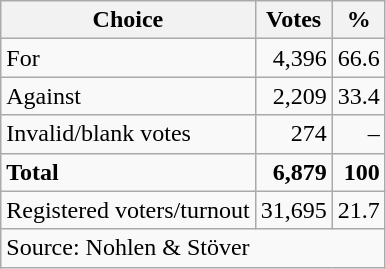<table class=wikitable style=text-align:right>
<tr>
<th>Choice</th>
<th>Votes</th>
<th>%</th>
</tr>
<tr>
<td align=left>For</td>
<td>4,396</td>
<td>66.6</td>
</tr>
<tr>
<td align=left>Against</td>
<td>2,209</td>
<td>33.4</td>
</tr>
<tr>
<td align=left>Invalid/blank votes</td>
<td>274</td>
<td>–</td>
</tr>
<tr>
<td align=left><strong>Total</strong></td>
<td><strong>6,879</strong></td>
<td><strong>100</strong></td>
</tr>
<tr>
<td align=left>Registered voters/turnout</td>
<td>31,695</td>
<td>21.7</td>
</tr>
<tr>
<td align=left colspan=3>Source: Nohlen & Stöver</td>
</tr>
</table>
